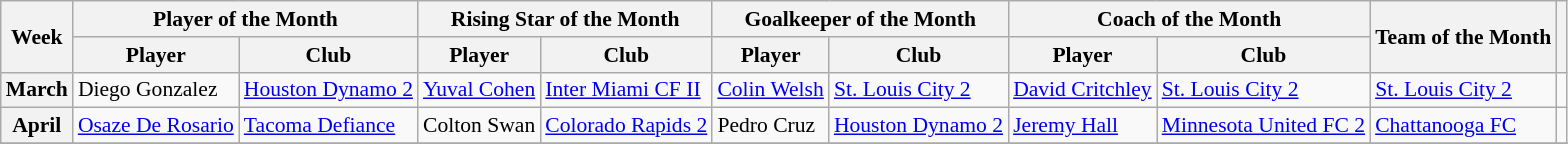<table class="wikitable" style="font-size:90%">
<tr>
<th rowspan="2">Week</th>
<th colspan="2">Player of the Month</th>
<th colspan="2">Rising Star of the Month</th>
<th colspan="2">Goalkeeper of the Month</th>
<th colspan="2">Coach of the Month</th>
<th rowspan="2">Team of the Month</th>
<th rowspan="2"></th>
</tr>
<tr>
<th>Player</th>
<th>Club</th>
<th>Player</th>
<th>Club</th>
<th>Player</th>
<th>Club</th>
<th>Player</th>
<th>Club</th>
</tr>
<tr>
<th>March</th>
<td> Diego Gonzalez</td>
<td><a href='#'>Houston Dynamo 2</a></td>
<td> <a href='#'>Yuval Cohen</a></td>
<td><a href='#'>Inter Miami CF II</a></td>
<td> <a href='#'>Colin Welsh</a></td>
<td><a href='#'>St. Louis City 2</a></td>
<td> <a href='#'>David Critchley</a></td>
<td><a href='#'>St. Louis City 2</a></td>
<td><a href='#'>St. Louis City 2</a></td>
<td style="text-align:center"></td>
</tr>
<tr>
<th>April</th>
<td> <a href='#'>Osaze De Rosario</a></td>
<td><a href='#'>Tacoma Defiance</a></td>
<td> Colton Swan</td>
<td><a href='#'>Colorado Rapids 2</a></td>
<td> Pedro Cruz</td>
<td><a href='#'>Houston Dynamo 2</a></td>
<td> <a href='#'>Jeremy Hall</a></td>
<td><a href='#'>Minnesota United FC 2</a></td>
<td><a href='#'>Chattanooga FC</a></td>
<td style="text-align:center"></td>
</tr>
<tr>
</tr>
</table>
